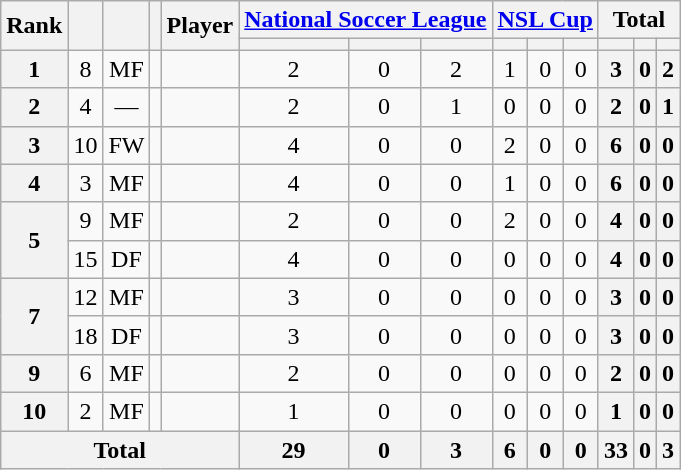<table class="wikitable sortable" style="text-align:center">
<tr>
<th rowspan="2">Rank</th>
<th rowspan="2"></th>
<th rowspan="2"></th>
<th rowspan="2"></th>
<th rowspan="2">Player</th>
<th colspan="3"><a href='#'>National Soccer League</a></th>
<th colspan="3"><a href='#'>NSL Cup</a></th>
<th colspan="3">Total</th>
</tr>
<tr>
<th></th>
<th></th>
<th></th>
<th></th>
<th></th>
<th></th>
<th></th>
<th></th>
<th></th>
</tr>
<tr>
<th>1</th>
<td>8</td>
<td>MF</td>
<td></td>
<td align="left"><br></td>
<td>2</td>
<td>0</td>
<td>2<br></td>
<td>1</td>
<td>0</td>
<td>0<br></td>
<th>3</th>
<th>0</th>
<th>2</th>
</tr>
<tr>
<th>2</th>
<td>4</td>
<td>—</td>
<td></td>
<td align="left"><br></td>
<td>2</td>
<td>0</td>
<td>1<br></td>
<td>0</td>
<td>0</td>
<td>0<br></td>
<th>2</th>
<th>0</th>
<th>1</th>
</tr>
<tr>
<th>3</th>
<td>10</td>
<td>FW</td>
<td></td>
<td align="left"><br></td>
<td>4</td>
<td>0</td>
<td>0<br></td>
<td>2</td>
<td>0</td>
<td>0<br></td>
<th>6</th>
<th>0</th>
<th>0</th>
</tr>
<tr>
<th>4</th>
<td>3</td>
<td>MF</td>
<td></td>
<td align="left"><br></td>
<td>4</td>
<td>0</td>
<td>0<br></td>
<td>1</td>
<td>0</td>
<td>0<br></td>
<th>6</th>
<th>0</th>
<th>0</th>
</tr>
<tr>
<th rowspan="2">5</th>
<td>9</td>
<td>MF</td>
<td></td>
<td align="left"><br></td>
<td>2</td>
<td>0</td>
<td>0<br></td>
<td>2</td>
<td>0</td>
<td>0<br></td>
<th>4</th>
<th>0</th>
<th>0</th>
</tr>
<tr>
<td>15</td>
<td>DF</td>
<td></td>
<td align="left"><br></td>
<td>4</td>
<td>0</td>
<td>0<br></td>
<td>0</td>
<td>0</td>
<td>0<br></td>
<th>4</th>
<th>0</th>
<th>0</th>
</tr>
<tr>
<th rowspan="2">7</th>
<td>12</td>
<td>MF</td>
<td></td>
<td align="left"><br></td>
<td>3</td>
<td>0</td>
<td>0<br></td>
<td>0</td>
<td>0</td>
<td>0<br></td>
<th>3</th>
<th>0</th>
<th>0</th>
</tr>
<tr>
<td>18</td>
<td>DF</td>
<td></td>
<td align="left"><br></td>
<td>3</td>
<td>0</td>
<td>0<br></td>
<td>0</td>
<td>0</td>
<td>0<br></td>
<th>3</th>
<th>0</th>
<th>0</th>
</tr>
<tr>
<th>9</th>
<td>6</td>
<td>MF</td>
<td></td>
<td align="left"><br></td>
<td>2</td>
<td>0</td>
<td>0<br></td>
<td>0</td>
<td>0</td>
<td>0<br></td>
<th>2</th>
<th>0</th>
<th>0</th>
</tr>
<tr>
<th>10</th>
<td>2</td>
<td>MF</td>
<td></td>
<td align="left"><br></td>
<td>1</td>
<td>0</td>
<td>0<br></td>
<td>0</td>
<td>0</td>
<td>0<br></td>
<th>1</th>
<th>0</th>
<th>0</th>
</tr>
<tr>
<th colspan="5">Total<br></th>
<th>29</th>
<th>0</th>
<th>3<br></th>
<th>6</th>
<th>0</th>
<th>0<br></th>
<th>33</th>
<th>0</th>
<th>3</th>
</tr>
</table>
